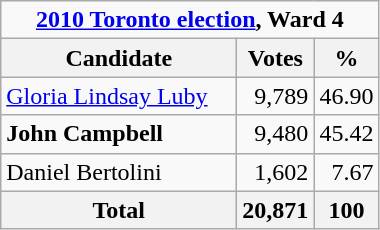<table class="wikitable">
<tr>
<td Colspan="3" align="center"><strong><a href='#'>2010 Toronto election</a>, Ward 4</strong></td>
</tr>
<tr>
<th bgcolor="#DDDDFF" width="150px">Candidate</th>
<th bgcolor="#DDDDFF">Votes</th>
<th bgcolor="#DDDDFF">%</th>
</tr>
<tr>
<td><a href='#'>Gloria Lindsay Luby</a></td>
<td align=right>9,789</td>
<td align=right>46.90</td>
</tr>
<tr>
<td><strong>John Campbell</strong></td>
<td align=right>9,480</td>
<td align=right>45.42</td>
</tr>
<tr>
<td>Daniel Bertolini</td>
<td align=right>1,602</td>
<td align=right>7.67</td>
</tr>
<tr>
<th>Total</th>
<th align=right>20,871</th>
<th align=right>100</th>
</tr>
</table>
